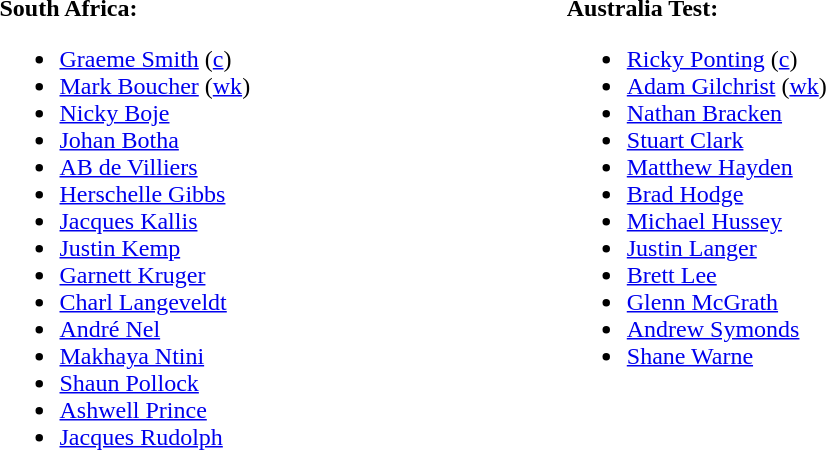<table width=60%>
<tr valign="top">
<td width=30%><br><strong>South Africa:</strong> <ul><li><a href='#'>Graeme Smith</a> (<a href='#'>c</a>)</li><li><a href='#'>Mark Boucher</a> (<a href='#'>wk</a>)</li><li><a href='#'>Nicky Boje</a></li><li><a href='#'>Johan Botha</a></li><li><a href='#'>AB de Villiers</a></li><li><a href='#'>Herschelle Gibbs</a></li><li><a href='#'>Jacques Kallis</a></li><li><a href='#'>Justin Kemp</a></li><li><a href='#'>Garnett Kruger</a></li><li><a href='#'>Charl Langeveldt</a></li><li><a href='#'>André Nel</a></li><li><a href='#'>Makhaya Ntini</a></li><li><a href='#'>Shaun Pollock</a></li><li><a href='#'>Ashwell Prince</a></li><li><a href='#'>Jacques Rudolph</a></li></ul></td>
<td width=30%><br><strong>Australia Test:</strong> <ul><li><a href='#'>Ricky Ponting</a> (<a href='#'>c</a>)</li><li><a href='#'>Adam Gilchrist</a> (<a href='#'>wk</a>)</li><li><a href='#'>Nathan Bracken</a></li><li><a href='#'>Stuart Clark</a></li><li><a href='#'>Matthew Hayden</a></li><li><a href='#'>Brad Hodge</a></li><li><a href='#'>Michael Hussey</a></li><li><a href='#'>Justin Langer</a></li><li><a href='#'>Brett Lee</a></li><li><a href='#'>Glenn McGrath</a></li><li><a href='#'>Andrew Symonds</a></li><li><a href='#'>Shane Warne</a></li></ul></td>
</tr>
</table>
